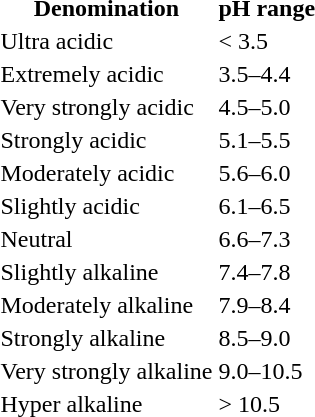<table>
<tr>
<th scope="col">Denomination</th>
<th scope="col">pH range</th>
</tr>
<tr>
<td>Ultra acidic</td>
<td>< 3.5</td>
</tr>
<tr>
<td>Extremely acidic</td>
<td>3.5–4.4</td>
</tr>
<tr>
<td>Very strongly acidic</td>
<td>4.5–5.0</td>
</tr>
<tr>
<td>Strongly acidic</td>
<td>5.1–5.5</td>
</tr>
<tr>
<td>Moderately acidic</td>
<td>5.6–6.0</td>
</tr>
<tr>
<td>Slightly acidic</td>
<td>6.1–6.5</td>
</tr>
<tr>
<td>Neutral</td>
<td>6.6–7.3</td>
</tr>
<tr>
<td>Slightly alkaline</td>
<td>7.4–7.8</td>
</tr>
<tr>
<td>Moderately alkaline</td>
<td>7.9–8.4</td>
</tr>
<tr>
<td>Strongly alkaline</td>
<td>8.5–9.0</td>
</tr>
<tr>
<td>Very strongly alkaline</td>
<td>9.0–10.5</td>
</tr>
<tr>
<td>Hyper alkaline</td>
<td>> 10.5</td>
</tr>
</table>
